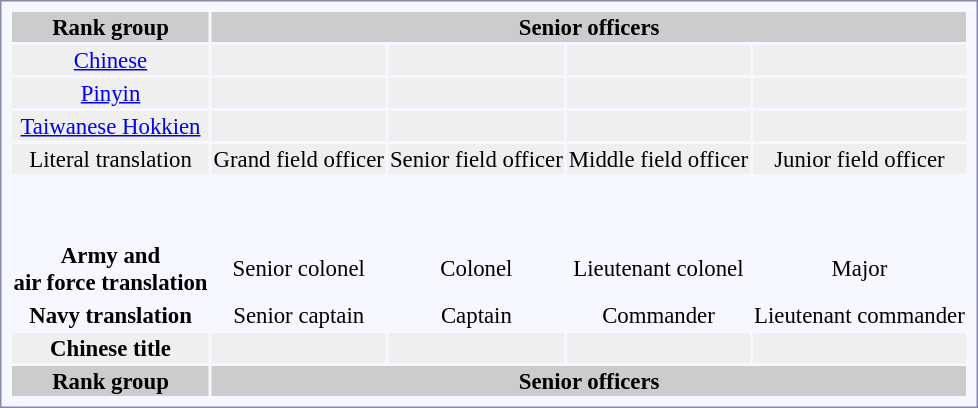<table style="border:1px solid #8888aa; background-color:#f7f8ff; padding:5px; font-size:95%; margin: 0px 12px 12px 0px; text-align:center;">
<tr style="background-color:#CCCCCC;">
<th>Rank group</th>
<th colspan=4>Senior officers</th>
</tr>
<tr style="background:#efefef;">
<td><a href='#'>Chinese</a></td>
<td></td>
<td></td>
<td></td>
<td></td>
</tr>
<tr style="background:#efefef;">
<td><a href='#'>Pinyin</a></td>
<td></td>
<td></td>
<td></td>
<td></td>
</tr>
<tr style="background:#efefef;">
<td><a href='#'>Taiwanese Hokkien</a></td>
<td></td>
<td></td>
<td></td>
<td></td>
</tr>
<tr style="background:#efefef;">
<td>Literal translation</td>
<td>Grand field officer</td>
<td>Senior field officer</td>
<td>Middle field officer</td>
<td>Junior field officer</td>
</tr>
<tr>
<td><strong></strong></td>
<td></td>
<td></td>
<td></td>
<td></td>
</tr>
<tr>
<td><strong></strong></td>
<td><br></td>
<td><br></td>
<td><br></td>
<td><br></td>
</tr>
<tr>
<td><strong></strong></td>
<td></td>
<td></td>
<td></td>
<td></td>
</tr>
<tr>
<td><strong></strong></td>
<td></td>
<td></td>
<td></td>
<td></td>
</tr>
<tr>
<td><strong></strong></td>
<td></td>
<td></td>
<td></td>
<td></td>
</tr>
<tr>
<td><strong></strong></td>
<td></td>
<td></td>
<td></td>
<td></td>
</tr>
<tr>
<th>Army and <br>air force translation</th>
<td>Senior colonel</td>
<td>Colonel</td>
<td>Lieutenant colonel</td>
<td>Major</td>
</tr>
<tr>
<th>Navy translation</th>
<td>Senior captain</td>
<td>Captain</td>
<td>Commander</td>
<td>Lieutenant commander</td>
</tr>
<tr style="background:#efefef;">
<th>Chinese title</th>
<td><br></td>
<td><br></td>
<td><br></td>
<td><br></td>
</tr>
<tr style="background-color:#CCCCCC;">
<th>Rank group</th>
<th colspan=4>Senior officers</th>
</tr>
</table>
